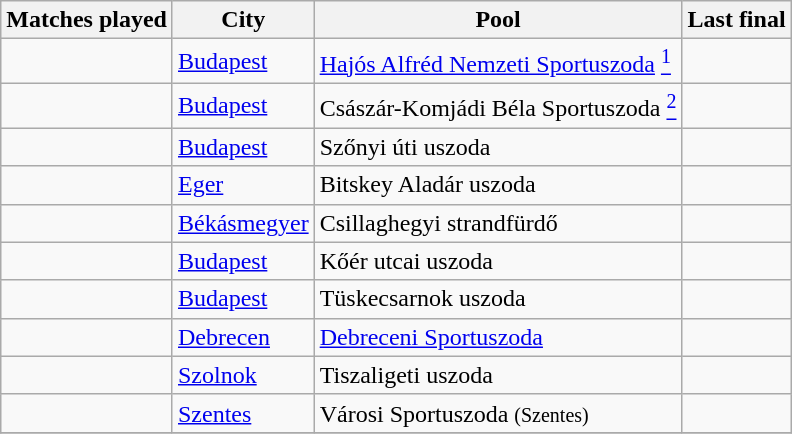<table class="wikitable sortable">
<tr>
<th>Matches played</th>
<th>City</th>
<th>Pool</th>
<th>Last final</th>
</tr>
<tr>
<td></td>
<td><a href='#'>Budapest</a></td>
<td><a href='#'>Hajós Alfréd Nemzeti Sportuszoda</a> <a href='#'><sup>1</sup></a></td>
<td></td>
</tr>
<tr>
<td></td>
<td><a href='#'>Budapest</a></td>
<td>Császár-Komjádi Béla Sportuszoda <a href='#'><sup>2</sup></a></td>
<td></td>
</tr>
<tr>
<td></td>
<td><a href='#'>Budapest</a></td>
<td>Szőnyi úti uszoda</td>
<td></td>
</tr>
<tr>
<td></td>
<td><a href='#'>Eger</a></td>
<td>Bitskey Aladár uszoda</td>
<td></td>
</tr>
<tr>
<td></td>
<td><a href='#'>Békásmegyer</a></td>
<td>Csillaghegyi strandfürdő</td>
<td></td>
</tr>
<tr>
<td></td>
<td><a href='#'>Budapest</a></td>
<td>Kőér utcai uszoda</td>
<td></td>
</tr>
<tr>
<td></td>
<td><a href='#'>Budapest</a></td>
<td>Tüskecsarnok uszoda</td>
<td></td>
</tr>
<tr>
<td></td>
<td><a href='#'>Debrecen</a></td>
<td><a href='#'>Debreceni Sportuszoda</a></td>
<td></td>
</tr>
<tr>
<td></td>
<td><a href='#'>Szolnok</a></td>
<td>Tiszaligeti uszoda</td>
<td></td>
</tr>
<tr>
<td></td>
<td><a href='#'>Szentes</a></td>
<td>Városi Sportuszoda <small>(Szentes)</small></td>
<td></td>
</tr>
<tr>
</tr>
</table>
